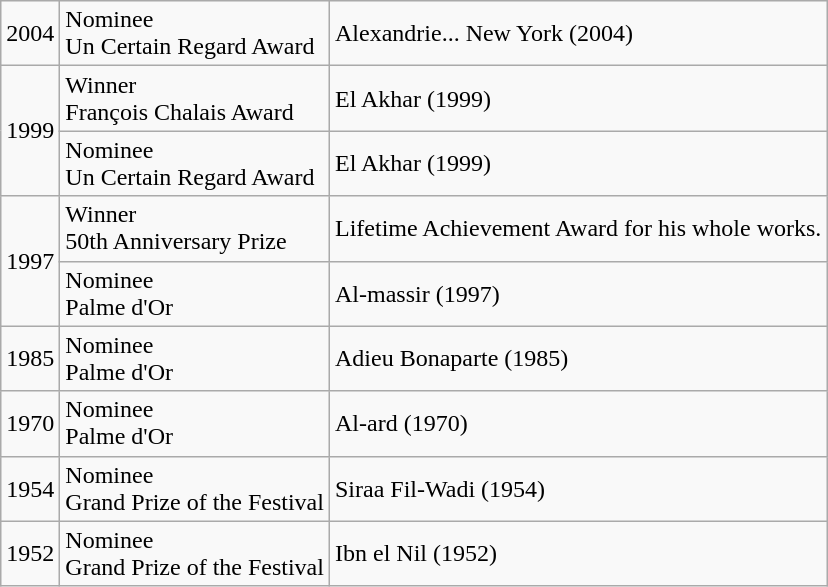<table class="wikitable">
<tr>
<td rowspan="1">2004</td>
<td rowspan="1">Nominee<br>Un Certain Regard Award</td>
<td>Alexandrie... New York (2004) <br></td>
</tr>
<tr>
<td rowspan="2">1999</td>
<td rowspan="1">Winner<br>François Chalais Award</td>
<td>El Akhar (1999) <br></td>
</tr>
<tr>
<td rowspan="1">Nominee<br>Un Certain Regard Award</td>
<td>El Akhar (1999) <br></td>
</tr>
<tr>
<td rowspan="2">1997</td>
<td rowspan="1">Winner<br>50th Anniversary Prize</td>
<td>Lifetime Achievement Award for his whole works.</td>
</tr>
<tr>
<td rowspan="1">Nominee<br>Palme d'Or</td>
<td>Al-massir (1997) <br></td>
</tr>
<tr>
<td rowspan="1">1985</td>
<td rowspan="1">Nominee<br>Palme d'Or</td>
<td>Adieu Bonaparte (1985) <br></td>
</tr>
<tr>
<td rowspan="1">1970</td>
<td rowspan="1">Nominee<br>Palme d'Or</td>
<td>Al-ard (1970) <br></td>
</tr>
<tr>
<td rowspan="1">1954</td>
<td rowspan="1">Nominee<br>Grand Prize of the Festival</td>
<td>Siraa Fil-Wadi (1954) <br></td>
</tr>
<tr>
<td rowspan="1">1952</td>
<td rowspan="1">Nominee<br>Grand Prize of the Festival</td>
<td>Ibn el Nil (1952)</td>
</tr>
</table>
